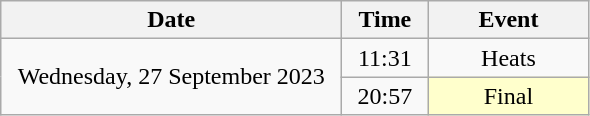<table class = "wikitable" style="text-align:center;">
<tr>
<th width=220>Date</th>
<th width=50>Time</th>
<th width=100>Event</th>
</tr>
<tr>
<td rowspan=2>Wednesday, 27 September 2023</td>
<td>11:31</td>
<td>Heats</td>
</tr>
<tr>
<td>20:57</td>
<td bgcolor=ffffcc>Final</td>
</tr>
</table>
